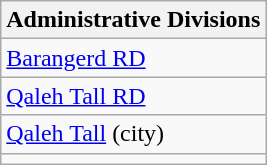<table class="wikitable">
<tr>
<th>Administrative Divisions</th>
</tr>
<tr>
<td><a href='#'>Barangerd RD</a></td>
</tr>
<tr>
<td><a href='#'>Qaleh Tall RD</a></td>
</tr>
<tr>
<td><a href='#'>Qaleh Tall</a> (city)</td>
</tr>
<tr>
<td colspan=1></td>
</tr>
</table>
